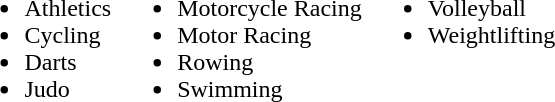<table>
<tr>
<td valign=top><br><ul><li>Athletics</li><li>Cycling</li><li>Darts</li><li>Judo</li></ul></td>
<td valign=top><br><ul><li>Motorcycle Racing</li><li>Motor Racing</li><li>Rowing</li><li>Swimming</li></ul></td>
<td valign=top><br><ul><li>Volleyball</li><li>Weightlifting</li></ul></td>
</tr>
</table>
